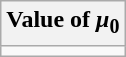<table class="wikitable floatright">
<tr>
<th>Value of <em>μ</em><sub>0</sub></th>
</tr>
<tr>
<td></td>
</tr>
</table>
